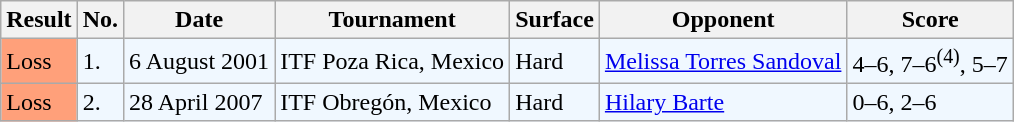<table class="sortable wikitable">
<tr>
<th>Result</th>
<th>No.</th>
<th>Date</th>
<th>Tournament</th>
<th>Surface</th>
<th>Opponent</th>
<th class="unsortable">Score</th>
</tr>
<tr bgcolor="#f0f8ff">
<td bgcolor=FFA07A>Loss</td>
<td>1.</td>
<td>6 August 2001</td>
<td>ITF Poza Rica, Mexico</td>
<td>Hard</td>
<td> <a href='#'>Melissa Torres Sandoval</a></td>
<td>4–6, 7–6<sup>(4)</sup>, 5–7</td>
</tr>
<tr bgcolor="#f0f8ff">
<td bgcolor=FFA07A>Loss</td>
<td>2.</td>
<td>28 April 2007</td>
<td>ITF Obregón, Mexico</td>
<td>Hard</td>
<td> <a href='#'>Hilary Barte</a></td>
<td>0–6, 2–6</td>
</tr>
</table>
